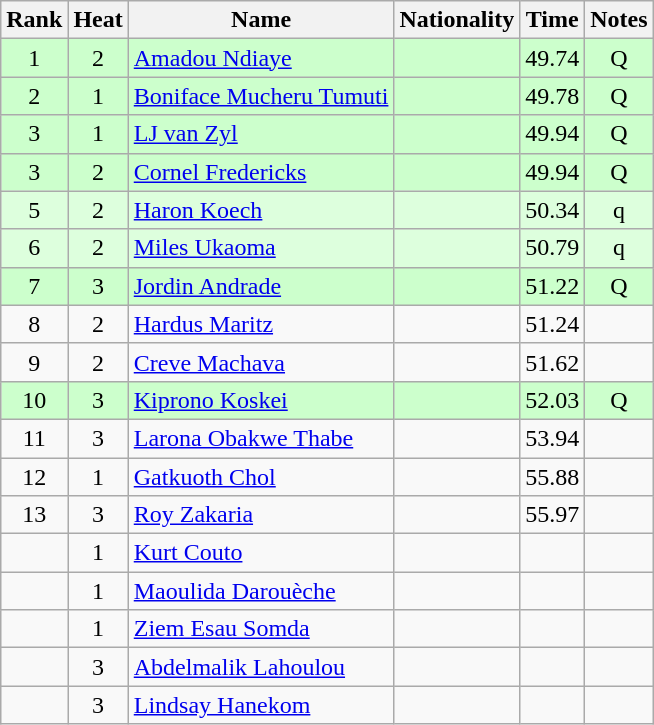<table class="wikitable sortable" style="text-align:center">
<tr>
<th>Rank</th>
<th>Heat</th>
<th>Name</th>
<th>Nationality</th>
<th>Time</th>
<th>Notes</th>
</tr>
<tr bgcolor=ccffcc>
<td>1</td>
<td>2</td>
<td align=left><a href='#'>Amadou Ndiaye</a></td>
<td align=left></td>
<td>49.74</td>
<td>Q</td>
</tr>
<tr bgcolor=ccffcc>
<td>2</td>
<td>1</td>
<td align=left><a href='#'>Boniface Mucheru Tumuti</a></td>
<td align=left></td>
<td>49.78</td>
<td>Q</td>
</tr>
<tr bgcolor=ccffcc>
<td>3</td>
<td>1</td>
<td align=left><a href='#'>LJ van Zyl</a></td>
<td align=left></td>
<td>49.94</td>
<td>Q</td>
</tr>
<tr bgcolor=ccffcc>
<td>3</td>
<td>2</td>
<td align=left><a href='#'>Cornel Fredericks</a></td>
<td align=left></td>
<td>49.94</td>
<td>Q</td>
</tr>
<tr bgcolor=ddffdd>
<td>5</td>
<td>2</td>
<td align=left><a href='#'>Haron Koech</a></td>
<td align=left></td>
<td>50.34</td>
<td>q</td>
</tr>
<tr bgcolor=ddffdd>
<td>6</td>
<td>2</td>
<td align=left><a href='#'>Miles Ukaoma</a></td>
<td align=left></td>
<td>50.79</td>
<td>q</td>
</tr>
<tr bgcolor=ccffcc>
<td>7</td>
<td>3</td>
<td align=left><a href='#'>Jordin Andrade</a></td>
<td align=left></td>
<td>51.22</td>
<td>Q</td>
</tr>
<tr>
<td>8</td>
<td>2</td>
<td align=left><a href='#'>Hardus Maritz</a></td>
<td align=left></td>
<td>51.24</td>
<td></td>
</tr>
<tr>
<td>9</td>
<td>2</td>
<td align=left><a href='#'>Creve Machava</a></td>
<td align=left></td>
<td>51.62</td>
<td></td>
</tr>
<tr bgcolor=ccffcc>
<td>10</td>
<td>3</td>
<td align=left><a href='#'>Kiprono Koskei</a></td>
<td align=left></td>
<td>52.03</td>
<td>Q</td>
</tr>
<tr>
<td>11</td>
<td>3</td>
<td align=left><a href='#'>Larona Obakwe Thabe</a></td>
<td align=left></td>
<td>53.94</td>
<td></td>
</tr>
<tr>
<td>12</td>
<td>1</td>
<td align=left><a href='#'>Gatkuoth Chol</a></td>
<td align=left></td>
<td>55.88</td>
<td></td>
</tr>
<tr>
<td>13</td>
<td>3</td>
<td align=left><a href='#'>Roy Zakaria</a></td>
<td align=left></td>
<td>55.97</td>
<td></td>
</tr>
<tr>
<td></td>
<td>1</td>
<td align=left><a href='#'>Kurt Couto</a></td>
<td align=left></td>
<td></td>
<td></td>
</tr>
<tr>
<td></td>
<td>1</td>
<td align=left><a href='#'>Maoulida Darouèche</a></td>
<td align=left></td>
<td></td>
<td></td>
</tr>
<tr>
<td></td>
<td>1</td>
<td align=left><a href='#'>Ziem Esau Somda</a></td>
<td align=left></td>
<td></td>
<td></td>
</tr>
<tr>
<td></td>
<td>3</td>
<td align=left><a href='#'>Abdelmalik Lahoulou</a></td>
<td align=left></td>
<td></td>
<td></td>
</tr>
<tr>
<td></td>
<td>3</td>
<td align=left><a href='#'>Lindsay Hanekom</a></td>
<td align=left></td>
<td></td>
<td></td>
</tr>
</table>
